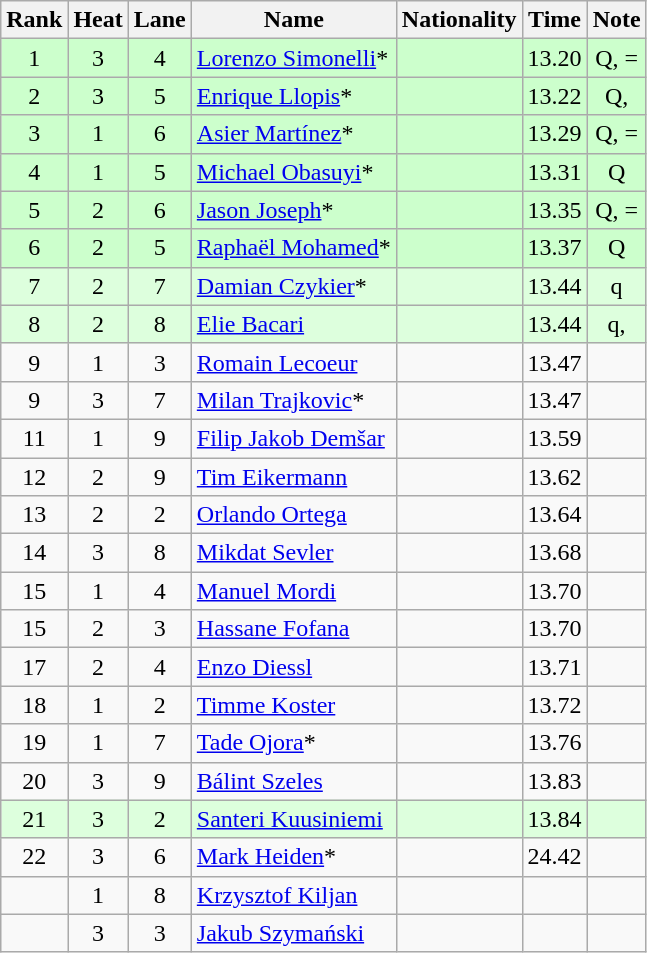<table class="wikitable sortable" style="text-align:center">
<tr>
<th>Rank</th>
<th>Heat</th>
<th>Lane</th>
<th align="left">Name</th>
<th align="left">Nationality</th>
<th>Time</th>
<th>Note</th>
</tr>
<tr bgcolor=ccffcc>
<td>1</td>
<td>3</td>
<td>4</td>
<td align="left"><a href='#'>Lorenzo Simonelli</a>*</td>
<td align="left"></td>
<td>13.20</td>
<td>Q, =</td>
</tr>
<tr bgcolor=ccffcc>
<td>2</td>
<td>3</td>
<td>5</td>
<td align="left"><a href='#'>Enrique Llopis</a>*</td>
<td align="left"></td>
<td>13.22</td>
<td>Q, </td>
</tr>
<tr bgcolor=ccffcc>
<td>3</td>
<td>1</td>
<td>6</td>
<td align="left"><a href='#'>Asier Martínez</a>*</td>
<td align="left"></td>
<td>13.29</td>
<td>Q, =</td>
</tr>
<tr bgcolor=ccffcc>
<td>4</td>
<td>1</td>
<td>5</td>
<td align="left"><a href='#'>Michael Obasuyi</a>*</td>
<td align="left"></td>
<td>13.31</td>
<td>Q</td>
</tr>
<tr bgcolor=ccffcc>
<td>5</td>
<td>2</td>
<td>6</td>
<td align="left"><a href='#'>Jason Joseph</a>*</td>
<td align="left"></td>
<td>13.35</td>
<td>Q, =</td>
</tr>
<tr bgcolor=ccffcc>
<td>6</td>
<td>2</td>
<td>5</td>
<td align="left"><a href='#'>Raphaël Mohamed</a>*</td>
<td align="left"></td>
<td>13.37</td>
<td>Q</td>
</tr>
<tr bgcolor=ddffdd>
<td>7</td>
<td>2</td>
<td>7</td>
<td align="left"><a href='#'>Damian Czykier</a>*</td>
<td align="left"></td>
<td>13.44</td>
<td>q</td>
</tr>
<tr bgcolor=ddffdd>
<td>8</td>
<td>2</td>
<td>8</td>
<td align="left"><a href='#'>Elie Bacari</a></td>
<td align="left"></td>
<td>13.44</td>
<td>q, </td>
</tr>
<tr>
<td>9</td>
<td>1</td>
<td>3</td>
<td align="left"><a href='#'>Romain Lecoeur</a></td>
<td align="left"></td>
<td>13.47</td>
<td></td>
</tr>
<tr>
<td>9</td>
<td>3</td>
<td>7</td>
<td align="left"><a href='#'>Milan Trajkovic</a>*</td>
<td align="left"></td>
<td>13.47</td>
<td></td>
</tr>
<tr>
<td>11</td>
<td>1</td>
<td>9</td>
<td align="left"><a href='#'>Filip Jakob Demšar</a></td>
<td align="left"></td>
<td>13.59</td>
<td></td>
</tr>
<tr>
<td>12</td>
<td>2</td>
<td>9</td>
<td align="left"><a href='#'>Tim Eikermann</a></td>
<td align="left"></td>
<td>13.62</td>
<td></td>
</tr>
<tr>
<td>13</td>
<td>2</td>
<td>2</td>
<td align="left"><a href='#'>Orlando Ortega</a></td>
<td align="left"></td>
<td>13.64</td>
<td></td>
</tr>
<tr>
<td>14</td>
<td>3</td>
<td>8</td>
<td align="left"><a href='#'>Mikdat Sevler</a></td>
<td align="left"></td>
<td>13.68</td>
<td></td>
</tr>
<tr>
<td>15</td>
<td>1</td>
<td>4</td>
<td align="left"><a href='#'>Manuel Mordi</a></td>
<td align="left"></td>
<td>13.70</td>
<td></td>
</tr>
<tr>
<td>15</td>
<td>2</td>
<td>3</td>
<td align="left"><a href='#'>Hassane Fofana</a></td>
<td align="left"></td>
<td>13.70</td>
<td></td>
</tr>
<tr>
<td>17</td>
<td>2</td>
<td>4</td>
<td align="left"><a href='#'>Enzo Diessl</a></td>
<td align="left"></td>
<td>13.71</td>
<td></td>
</tr>
<tr>
<td>18</td>
<td>1</td>
<td>2</td>
<td align="left"><a href='#'>Timme Koster</a></td>
<td align="left"></td>
<td>13.72</td>
<td></td>
</tr>
<tr>
<td>19</td>
<td>1</td>
<td>7</td>
<td align="left"><a href='#'>Tade Ojora</a>*</td>
<td align="left"></td>
<td>13.76</td>
<td></td>
</tr>
<tr>
<td>20</td>
<td>3</td>
<td>9</td>
<td align="left"><a href='#'>Bálint Szeles</a></td>
<td align="left"></td>
<td>13.83</td>
<td></td>
</tr>
<tr bgcolor=ddffdd>
<td>21</td>
<td>3</td>
<td>2</td>
<td align="left"><a href='#'>Santeri Kuusiniemi</a></td>
<td align="left"></td>
<td>13.84</td>
<td></td>
</tr>
<tr>
<td>22</td>
<td>3</td>
<td>6</td>
<td align="left"><a href='#'>Mark Heiden</a>*</td>
<td align="left"></td>
<td>24.42</td>
<td></td>
</tr>
<tr>
<td></td>
<td>1</td>
<td>8</td>
<td align="left"><a href='#'>Krzysztof Kiljan</a></td>
<td align="left"></td>
<td></td>
<td></td>
</tr>
<tr>
<td></td>
<td>3</td>
<td>3</td>
<td align="left"><a href='#'>Jakub Szymański</a></td>
<td align="left"></td>
<td></td>
<td></td>
</tr>
</table>
